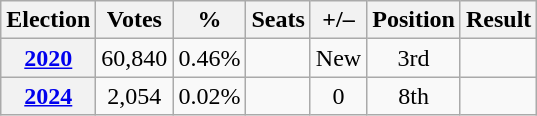<table class=wikitable style=text-align:center>
<tr>
<th>Election</th>
<th>Votes</th>
<th>%</th>
<th>Seats</th>
<th>+/–</th>
<th>Position</th>
<th>Result</th>
</tr>
<tr>
<th align=center><a href='#'>2020</a></th>
<td align=center>60,840</td>
<td align=center>0.46%</td>
<td align=center></td>
<td align=center>New</td>
<td align=center> 3rd</td>
<td></td>
</tr>
<tr>
<th align=center><a href='#'>2024</a></th>
<td align=center>2,054</td>
<td align=center>0.02%</td>
<td align=center></td>
<td align=center> 0</td>
<td align=center> 8th</td>
<td></td>
</tr>
</table>
